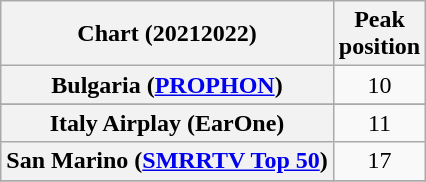<table class="wikitable plainrowheaders sortable" style="text-align:center;">
<tr>
<th>Chart (20212022)</th>
<th>Peak<br>position</th>
</tr>
<tr>
<th scope="row">Bulgaria (<a href='#'>PROPHON</a>)</th>
<td>10</td>
</tr>
<tr>
</tr>
<tr>
<th scope="row">Italy Airplay (EarOne)</th>
<td>11</td>
</tr>
<tr>
<th scope="row">San Marino (<a href='#'>SMRRTV Top 50</a>)</th>
<td>17</td>
</tr>
<tr>
</tr>
</table>
